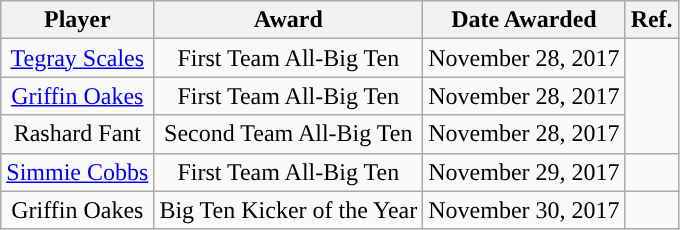<table class="wikitable sortable sortable" style="text-align: center">
<tr align=center>
<th>Player</th>
<th>Award</th>
<th>Date Awarded</th>
<th>Ref.</th>
</tr>
<tr>
<td><a href='#'>Tegray Scales</a></td>
<td>First Team All-Big Ten</td>
<td>November 28, 2017</td>
<td rowspan="3"></td>
</tr>
<tr>
<td><a href='#'>Griffin Oakes</a></td>
<td>First Team All-Big Ten</td>
<td>November 28, 2017</td>
</tr>
<tr>
<td>Rashard Fant</td>
<td>Second Team All-Big Ten</td>
<td>November 28, 2017</td>
</tr>
<tr>
<td><a href='#'>Simmie Cobbs</a></td>
<td>First Team All-Big Ten</td>
<td>November 29, 2017</td>
<td></td>
</tr>
<tr>
<td>Griffin Oakes</td>
<td>Big Ten Kicker of the Year</td>
<td>November 30, 2017</td>
<td></td>
</tr>
</table>
